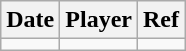<table class="wikitable">
<tr>
<th>Date</th>
<th>Player</th>
<th>Ref</th>
</tr>
<tr>
<td></td>
<td></td>
<td></td>
</tr>
</table>
